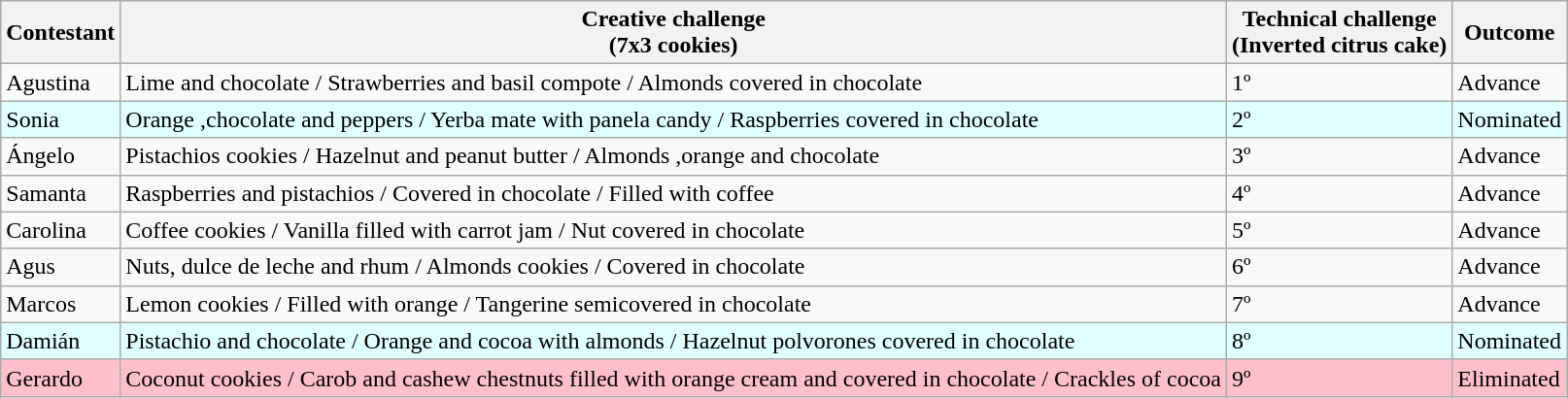<table class="wikitable">
<tr>
<th>Contestant</th>
<th>Creative challenge<br>(7x3 cookies)</th>
<th>Technical challenge<br>(Inverted citrus cake)</th>
<th>Outcome</th>
</tr>
<tr>
<td>Agustina</td>
<td>Lime and chocolate / Strawberries and basil compote / Almonds covered in chocolate</td>
<td>1º</td>
<td>Advance</td>
</tr>
<tr style="background:#e0ffff">
<td>Sonia</td>
<td>Orange ,chocolate and peppers / Yerba mate with panela candy / Raspberries covered in chocolate</td>
<td>2º</td>
<td>Nominated</td>
</tr>
<tr>
<td>Ángelo</td>
<td>Pistachios cookies / Hazelnut and peanut butter / Almonds ,orange and chocolate</td>
<td>3º</td>
<td>Advance</td>
</tr>
<tr>
<td>Samanta</td>
<td>Raspberries and pistachios / Covered in chocolate / Filled with coffee</td>
<td>4º</td>
<td>Advance</td>
</tr>
<tr>
<td>Carolina</td>
<td>Coffee cookies / Vanilla filled with carrot jam / Nut covered in chocolate</td>
<td>5º</td>
<td>Advance</td>
</tr>
<tr>
<td>Agus</td>
<td>Nuts, dulce de leche and rhum / Almonds cookies / Covered in chocolate</td>
<td>6º</td>
<td>Advance</td>
</tr>
<tr>
<td>Marcos</td>
<td>Lemon cookies / Filled with orange / Tangerine semicovered in chocolate</td>
<td>7º</td>
<td>Advance</td>
</tr>
<tr style="background:#e0ffff">
<td>Damián</td>
<td>Pistachio and chocolate / Orange and cocoa with almonds / Hazelnut polvorones covered in chocolate</td>
<td>8º</td>
<td>Nominated</td>
</tr>
<tr style="background:pink">
<td>Gerardo</td>
<td>Coconut cookies / Carob and cashew chestnuts filled with orange cream and covered in chocolate / Crackles of cocoa</td>
<td>9º</td>
<td>Eliminated</td>
</tr>
</table>
